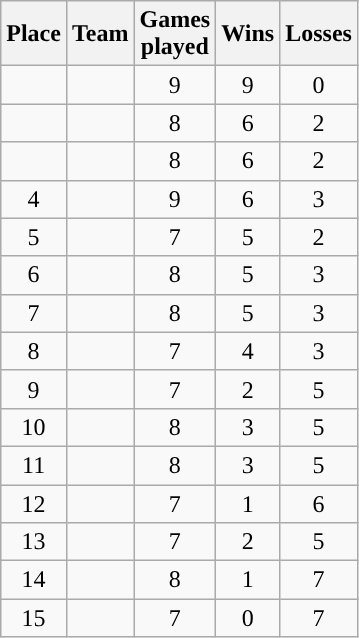<table class="wikitable" style="text-align:center;">
<tr>
<th>Place</th>
<th>Team</th>
<th>Games<br>played</th>
<th>Wins</th>
<th>Losses</th>
</tr>
<tr>
<td></td>
<td align=left></td>
<td>9</td>
<td>9</td>
<td>0</td>
</tr>
<tr>
<td></td>
<td align=left></td>
<td>8</td>
<td>6</td>
<td>2</td>
</tr>
<tr>
<td></td>
<td align=left></td>
<td>8</td>
<td>6</td>
<td>2</td>
</tr>
<tr>
<td>4</td>
<td align=left></td>
<td>9</td>
<td>6</td>
<td>3</td>
</tr>
<tr>
<td>5</td>
<td align=left></td>
<td>7</td>
<td>5</td>
<td>2</td>
</tr>
<tr>
<td>6</td>
<td align=left></td>
<td>8</td>
<td>5</td>
<td>3</td>
</tr>
<tr>
<td>7</td>
<td align=left></td>
<td>8</td>
<td>5</td>
<td>3</td>
</tr>
<tr>
<td>8</td>
<td align=left></td>
<td>7</td>
<td>4</td>
<td>3</td>
</tr>
<tr>
<td>9</td>
<td align=left></td>
<td>7</td>
<td>2</td>
<td>5</td>
</tr>
<tr>
<td>10</td>
<td align=left></td>
<td>8</td>
<td>3</td>
<td>5</td>
</tr>
<tr>
<td>11</td>
<td align=left></td>
<td>8</td>
<td>3</td>
<td>5</td>
</tr>
<tr>
<td>12</td>
<td align=left></td>
<td>7</td>
<td>1</td>
<td>6</td>
</tr>
<tr>
<td>13</td>
<td align=left></td>
<td>7</td>
<td>2</td>
<td>5</td>
</tr>
<tr>
<td>14</td>
<td align=left></td>
<td>8</td>
<td>1</td>
<td>7</td>
</tr>
<tr>
<td>15</td>
<td align=left></td>
<td>7</td>
<td>0</td>
<td>7</td>
</tr>
</table>
